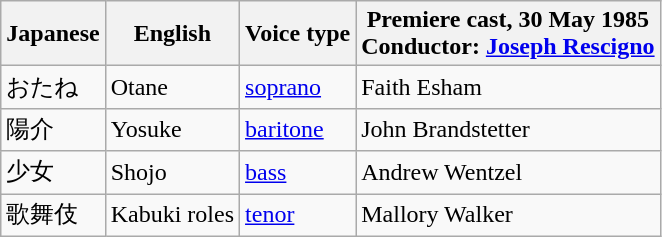<table class="wikitable">
<tr>
<th>Japanese</th>
<th>English</th>
<th>Voice type</th>
<th>Premiere cast, 30 May 1985<br>Conductor: <a href='#'>Joseph Rescigno</a></th>
</tr>
<tr>
<td>おたね</td>
<td>Otane</td>
<td><a href='#'>soprano</a></td>
<td>Faith Esham</td>
</tr>
<tr>
<td>陽介</td>
<td>Yosuke</td>
<td><a href='#'>baritone</a></td>
<td>John Brandstetter</td>
</tr>
<tr>
<td>少女</td>
<td>Shojo</td>
<td><a href='#'>bass</a></td>
<td>Andrew Wentzel</td>
</tr>
<tr>
<td>歌舞伎</td>
<td>Kabuki roles</td>
<td><a href='#'>tenor</a></td>
<td>Mallory Walker</td>
</tr>
</table>
